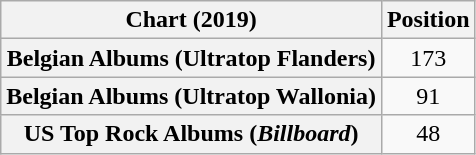<table class="wikitable sortable plainrowheaders" style="text-align:center">
<tr>
<th scope="col">Chart (2019)</th>
<th scope="col">Position</th>
</tr>
<tr>
<th scope="row">Belgian Albums (Ultratop Flanders)</th>
<td>173</td>
</tr>
<tr>
<th scope="row">Belgian Albums (Ultratop Wallonia)</th>
<td>91</td>
</tr>
<tr>
<th scope="row">US Top Rock Albums (<em>Billboard</em>)</th>
<td>48</td>
</tr>
</table>
